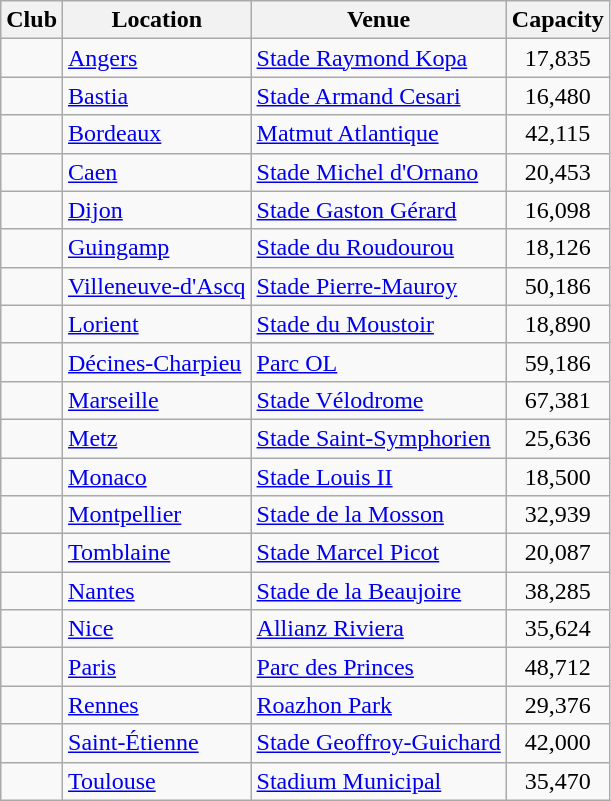<table class="wikitable sortable">
<tr>
<th>Club</th>
<th>Location</th>
<th>Venue</th>
<th>Capacity</th>
</tr>
<tr>
<td></td>
<td><a href='#'>Angers</a></td>
<td><a href='#'>Stade Raymond Kopa</a></td>
<td align="center">17,835</td>
</tr>
<tr>
<td></td>
<td><a href='#'>Bastia</a></td>
<td><a href='#'>Stade Armand Cesari</a></td>
<td align="center">16,480</td>
</tr>
<tr>
<td></td>
<td><a href='#'>Bordeaux</a></td>
<td><a href='#'>Matmut Atlantique</a></td>
<td align="center">42,115</td>
</tr>
<tr>
<td></td>
<td><a href='#'>Caen</a></td>
<td><a href='#'>Stade Michel d'Ornano</a></td>
<td align="center">20,453</td>
</tr>
<tr>
<td></td>
<td><a href='#'>Dijon</a></td>
<td><a href='#'>Stade Gaston Gérard</a></td>
<td align="center">16,098</td>
</tr>
<tr>
<td></td>
<td><a href='#'>Guingamp</a></td>
<td><a href='#'>Stade du Roudourou</a></td>
<td align="center">18,126</td>
</tr>
<tr>
<td></td>
<td><a href='#'>Villeneuve-d'Ascq</a></td>
<td><a href='#'>Stade Pierre-Mauroy</a></td>
<td align="center">50,186</td>
</tr>
<tr>
<td></td>
<td><a href='#'>Lorient</a></td>
<td><a href='#'>Stade du Moustoir</a></td>
<td align="center">18,890</td>
</tr>
<tr>
<td></td>
<td><a href='#'>Décines-Charpieu</a></td>
<td><a href='#'>Parc OL</a></td>
<td align="center">59,186</td>
</tr>
<tr>
<td></td>
<td><a href='#'>Marseille</a></td>
<td><a href='#'>Stade Vélodrome</a></td>
<td align="center">67,381</td>
</tr>
<tr>
<td></td>
<td><a href='#'>Metz</a></td>
<td><a href='#'>Stade Saint-Symphorien</a></td>
<td align="center">25,636</td>
</tr>
<tr>
<td></td>
<td> <a href='#'>Monaco</a></td>
<td><a href='#'>Stade Louis II</a></td>
<td align="center">18,500</td>
</tr>
<tr>
<td></td>
<td><a href='#'>Montpellier</a></td>
<td><a href='#'>Stade de la Mosson</a></td>
<td align="center">32,939</td>
</tr>
<tr>
<td></td>
<td><a href='#'>Tomblaine</a></td>
<td><a href='#'>Stade Marcel Picot</a></td>
<td align="center">20,087</td>
</tr>
<tr>
<td></td>
<td><a href='#'>Nantes</a></td>
<td><a href='#'>Stade de la Beaujoire</a></td>
<td align="center">38,285</td>
</tr>
<tr>
<td></td>
<td><a href='#'>Nice</a></td>
<td><a href='#'>Allianz Riviera</a></td>
<td align="center">35,624</td>
</tr>
<tr>
<td></td>
<td><a href='#'>Paris</a></td>
<td><a href='#'>Parc des Princes</a></td>
<td align="center">48,712</td>
</tr>
<tr>
<td></td>
<td><a href='#'>Rennes</a></td>
<td><a href='#'>Roazhon Park</a></td>
<td align="center">29,376</td>
</tr>
<tr>
<td></td>
<td><a href='#'>Saint-Étienne</a></td>
<td><a href='#'>Stade Geoffroy-Guichard</a></td>
<td align="center">42,000</td>
</tr>
<tr>
<td></td>
<td><a href='#'>Toulouse</a></td>
<td><a href='#'>Stadium Municipal</a></td>
<td align="center">35,470</td>
</tr>
</table>
